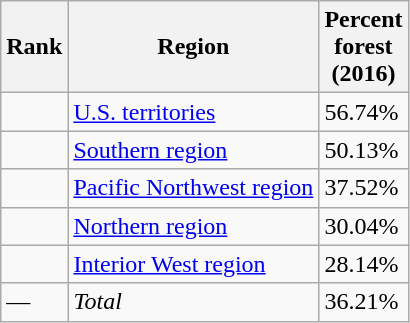<table class="wikitable sortable">
<tr>
<th>Rank</th>
<th>Region</th>
<th>Percent<br> forest<br> (2016)</th>
</tr>
<tr>
<td></td>
<td><a href='#'>U.S. territories</a></td>
<td>56.74%</td>
</tr>
<tr>
<td></td>
<td><a href='#'>Southern region</a></td>
<td>50.13%</td>
</tr>
<tr>
<td></td>
<td><a href='#'>Pacific Northwest region</a></td>
<td>37.52%</td>
</tr>
<tr>
<td></td>
<td><a href='#'>Northern region</a></td>
<td>30.04%</td>
</tr>
<tr>
<td></td>
<td><a href='#'>Interior West region</a></td>
<td>28.14%</td>
</tr>
<tr>
<td>—</td>
<td><em>Total</em></td>
<td>36.21%</td>
</tr>
</table>
